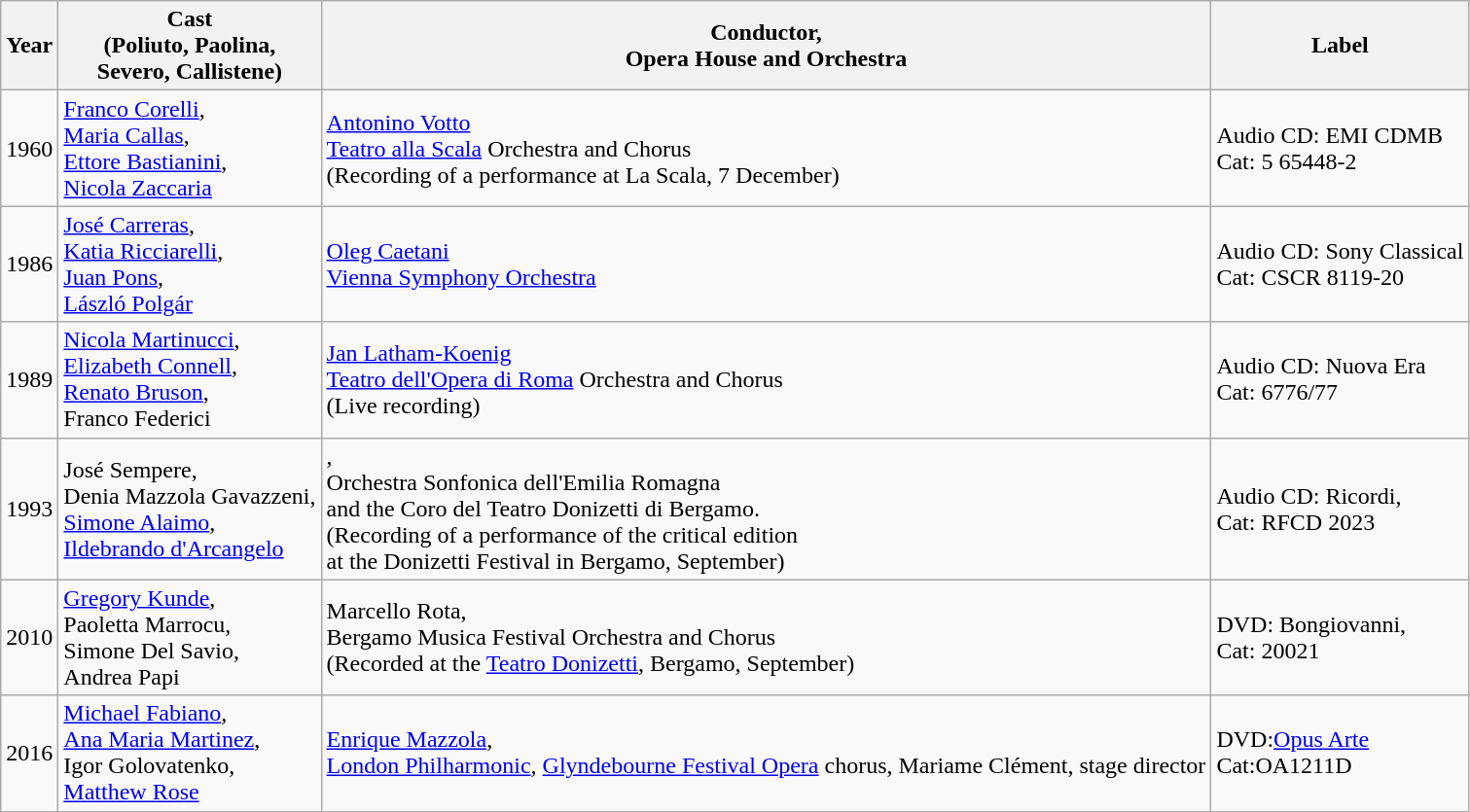<table class="wikitable">
<tr>
<th>Year</th>
<th>Cast <br>(Poliuto, Paolina,<br> Severo, Callistene)</th>
<th>Conductor,<br>Opera House and Orchestra</th>
<th>Label</th>
</tr>
<tr>
<td>1960</td>
<td><a href='#'>Franco Corelli</a>,<br><a href='#'>Maria Callas</a>,<br><a href='#'>Ettore Bastianini</a>,<br><a href='#'>Nicola Zaccaria</a></td>
<td><a href='#'>Antonino Votto</a><br><a href='#'>Teatro alla Scala</a> Orchestra and Chorus<br>(Recording of a performance at La Scala, 7 December)</td>
<td>Audio CD: EMI CDMB<br>Cat: 5 65448-2</td>
</tr>
<tr>
<td>1986</td>
<td><a href='#'>José Carreras</a>,<br><a href='#'>Katia Ricciarelli</a>,<br><a href='#'>Juan Pons</a>,<br><a href='#'>László Polgár</a></td>
<td><a href='#'>Oleg Caetani</a><br><a href='#'>Vienna Symphony Orchestra</a></td>
<td>Audio CD: Sony Classical<br>Cat: CSCR 8119-20</td>
</tr>
<tr>
<td>1989</td>
<td><a href='#'>Nicola Martinucci</a>,<br><a href='#'>Elizabeth Connell</a>,<br><a href='#'>Renato Bruson</a>,<br>Franco Federici</td>
<td><a href='#'>Jan Latham-Koenig</a><br><a href='#'>Teatro dell'Opera di Roma</a> Orchestra and Chorus<br>(Live recording)</td>
<td>Audio CD: Nuova Era<br> Cat: 6776/77</td>
</tr>
<tr>
<td>1993</td>
<td>José Sempere,<br>Denia Mazzola Gavazzeni,<br><a href='#'>Simone Alaimo</a>,<br><a href='#'>Ildebrando d'Arcangelo</a></td>
<td>,<br>Orchestra Sonfonica dell'Emilia Romagna<br>and the Coro del Teatro Donizetti di Bergamo.<br>(Recording of a performance of the critical edition<br>at the Donizetti Festival in Bergamo, September)</td>
<td>Audio CD: Ricordi,<br>Cat: RFCD 2023</td>
</tr>
<tr>
<td>2010</td>
<td><a href='#'>Gregory Kunde</a>,<br>Paoletta Marrocu,<br>Simone Del Savio,<br>Andrea Papi</td>
<td>Marcello Rota,<br>Bergamo Musica Festival Orchestra and Chorus<br>(Recorded at the <a href='#'>Teatro Donizetti</a>, Bergamo, September)</td>
<td>DVD: Bongiovanni,<br>Cat: 20021</td>
</tr>
<tr>
<td>2016</td>
<td><a href='#'>Michael Fabiano</a>,<br><a href='#'>Ana Maria Martinez</a>,<br>Igor Golovatenko,<br><a href='#'>Matthew Rose</a></td>
<td><a href='#'>Enrique Mazzola</a>,<br><a href='#'>London Philharmonic</a>, <a href='#'>Glyndebourne Festival Opera</a> chorus, Mariame Clément, stage director</td>
<td>DVD:<a href='#'>Opus Arte</a><br>Cat:OA1211D</td>
</tr>
</table>
